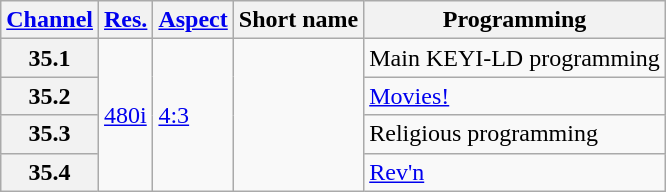<table class="wikitable">
<tr>
<th scope = "col"><a href='#'>Channel</a></th>
<th scope = "col"><a href='#'>Res.</a></th>
<th scope = "col"><a href='#'>Aspect</a></th>
<th scope = "col">Short name</th>
<th scope = "col">Programming</th>
</tr>
<tr>
<th scope = "row">35.1</th>
<td rowspan=4><a href='#'>480i</a></td>
<td rowspan=4><a href='#'>4:3</a></td>
<td rowspan=4></td>
<td>Main KEYI-LD programming</td>
</tr>
<tr>
<th scope = "row">35.2</th>
<td><a href='#'>Movies!</a></td>
</tr>
<tr>
<th scope = "row">35.3</th>
<td>Religious programming</td>
</tr>
<tr>
<th scope = "row">35.4</th>
<td><a href='#'>Rev'n</a></td>
</tr>
</table>
